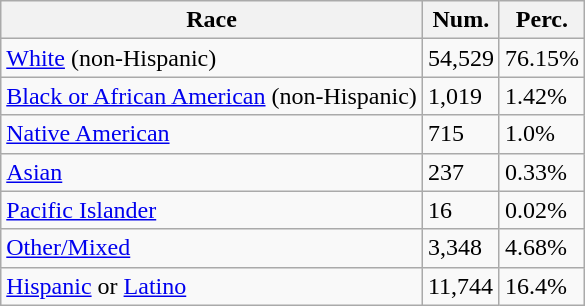<table class="wikitable">
<tr>
<th>Race</th>
<th>Num.</th>
<th>Perc.</th>
</tr>
<tr>
<td><a href='#'>White</a> (non-Hispanic)</td>
<td>54,529</td>
<td>76.15%</td>
</tr>
<tr>
<td><a href='#'>Black or African American</a> (non-Hispanic)</td>
<td>1,019</td>
<td>1.42%</td>
</tr>
<tr>
<td><a href='#'>Native American</a></td>
<td>715</td>
<td>1.0%</td>
</tr>
<tr>
<td><a href='#'>Asian</a></td>
<td>237</td>
<td>0.33%</td>
</tr>
<tr>
<td><a href='#'>Pacific Islander</a></td>
<td>16</td>
<td>0.02%</td>
</tr>
<tr>
<td><a href='#'>Other/Mixed</a></td>
<td>3,348</td>
<td>4.68%</td>
</tr>
<tr>
<td><a href='#'>Hispanic</a> or <a href='#'>Latino</a></td>
<td>11,744</td>
<td>16.4%</td>
</tr>
</table>
